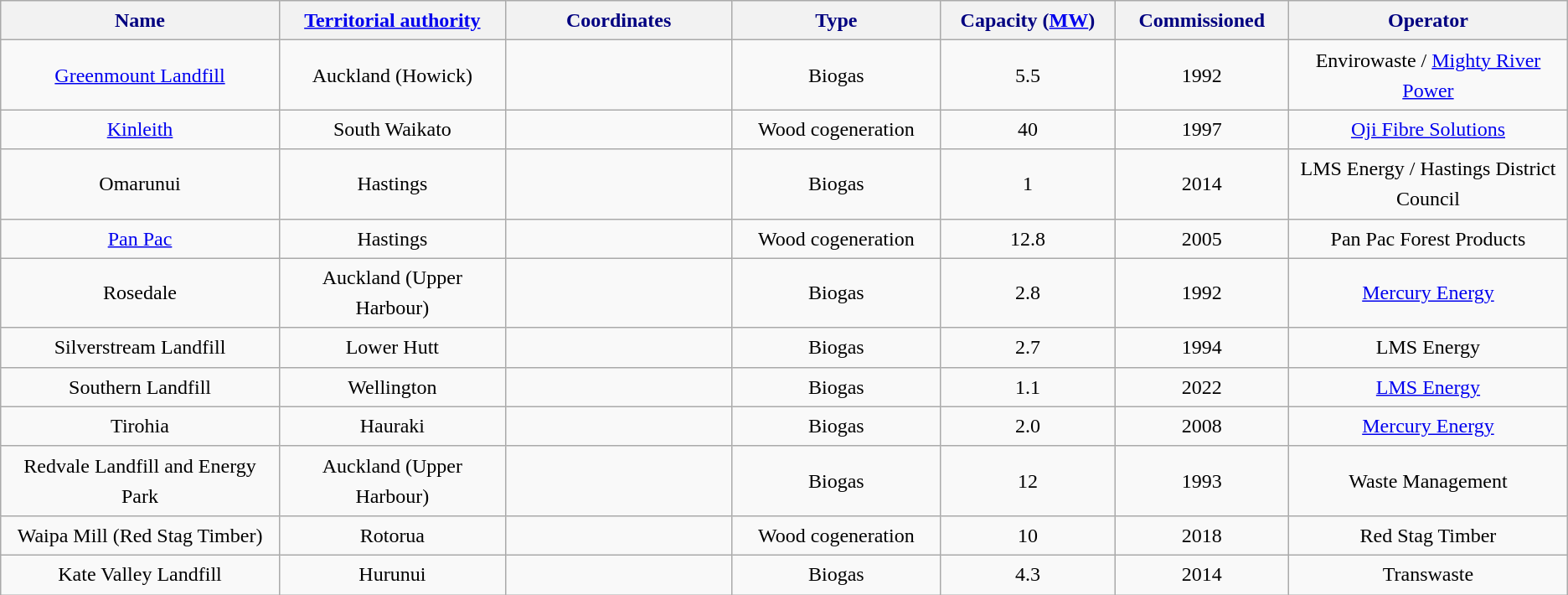<table class="wikitable sortable" style="border:0px;text-align:center;line-height:150%;">
<tr>
<th style="background: #f2f2f2; color: #000080" height="17" width="16%">Name</th>
<th style="background: #f2f2f2; color: #000080" height="17" width="13%"><a href='#'>Territorial authority</a></th>
<th style="background: #f2f2f2; color: #000080" height="17" width="13%" class="unsortable">Coordinates</th>
<th style="background: #f2f2f2; color: #000080" height="17" width="12%">Type</th>
<th style="background: #f2f2f2; color: #000080" height="17" width="10%">Capacity (<a href='#'>MW</a>)</th>
<th style="background: #f2f2f2; color: #000080" height="17" width="10%">Commissioned</th>
<th style="background: #f2f2f2; color: #000080" height="17" width="16%">Operator</th>
</tr>
<tr>
<td><a href='#'>Greenmount Landfill</a></td>
<td>Auckland (Howick)</td>
<td></td>
<td>Biogas</td>
<td>5.5</td>
<td>1992</td>
<td>Envirowaste / <a href='#'>Mighty River Power</a></td>
</tr>
<tr>
<td><a href='#'>Kinleith</a></td>
<td>South Waikato</td>
<td></td>
<td>Wood cogeneration</td>
<td>40</td>
<td>1997</td>
<td><a href='#'>Oji Fibre Solutions</a></td>
</tr>
<tr>
<td>Omarunui</td>
<td>Hastings</td>
<td></td>
<td>Biogas</td>
<td>1</td>
<td>2014</td>
<td>LMS Energy / Hastings District Council</td>
</tr>
<tr>
<td><a href='#'>Pan Pac</a></td>
<td>Hastings</td>
<td></td>
<td>Wood cogeneration</td>
<td>12.8</td>
<td>2005</td>
<td>Pan Pac Forest Products</td>
</tr>
<tr>
<td>Rosedale</td>
<td>Auckland (Upper Harbour)</td>
<td></td>
<td>Biogas</td>
<td>2.8</td>
<td>1992</td>
<td><a href='#'>Mercury Energy</a></td>
</tr>
<tr>
<td>Silverstream Landfill</td>
<td>Lower Hutt</td>
<td></td>
<td>Biogas</td>
<td>2.7</td>
<td>1994</td>
<td>LMS Energy</td>
</tr>
<tr>
<td>Southern Landfill</td>
<td>Wellington</td>
<td></td>
<td>Biogas</td>
<td>1.1</td>
<td>2022</td>
<td><a href='#'>LMS Energy</a></td>
</tr>
<tr>
<td>Tirohia</td>
<td>Hauraki</td>
<td></td>
<td>Biogas</td>
<td>2.0</td>
<td>2008</td>
<td><a href='#'>Mercury Energy</a></td>
</tr>
<tr>
<td>Redvale Landfill and Energy Park</td>
<td>Auckland (Upper Harbour)</td>
<td></td>
<td>Biogas</td>
<td>12</td>
<td>1993</td>
<td>Waste Management</td>
</tr>
<tr>
<td>Waipa Mill (Red Stag Timber)</td>
<td>Rotorua</td>
<td></td>
<td>Wood cogeneration</td>
<td>10</td>
<td>2018</td>
<td>Red Stag Timber</td>
</tr>
<tr>
<td>Kate Valley Landfill</td>
<td>Hurunui</td>
<td></td>
<td>Biogas</td>
<td>4.3</td>
<td>2014</td>
<td>Transwaste</td>
</tr>
<tr>
</tr>
</table>
